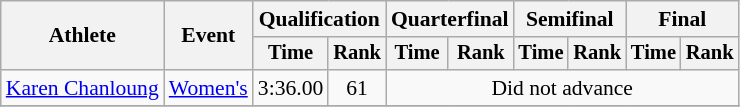<table class=wikitable style=font-size:90%;text-align:center>
<tr>
<th rowspan=2>Athlete</th>
<th rowspan=2>Event</th>
<th colspan=2>Qualification</th>
<th colspan=2>Quarterfinal</th>
<th colspan=2>Semifinal</th>
<th colspan=2>Final</th>
</tr>
<tr style=font-size:95%>
<th>Time</th>
<th>Rank</th>
<th>Time</th>
<th>Rank</th>
<th>Time</th>
<th>Rank</th>
<th>Time</th>
<th>Rank</th>
</tr>
<tr>
<td align=left><a href='#'>Karen Chanloung</a></td>
<td align=left><a href='#'>Women's</a></td>
<td>3:36.00</td>
<td>61</td>
<td colspan=6>Did not advance</td>
</tr>
<tr>
</tr>
</table>
